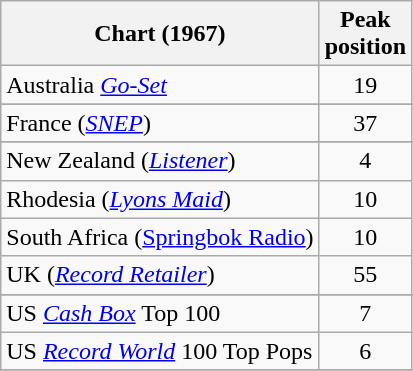<table class="wikitable sortable">
<tr>
<th>Chart (1967)</th>
<th>Peak<br>position</th>
</tr>
<tr>
<td>Australia <em><a href='#'>Go-Set</a></em></td>
<td style="text-align:center;">19</td>
</tr>
<tr>
</tr>
<tr>
</tr>
<tr>
<td>France (<em><a href='#'>SNEP</a></em>)</td>
<td style="text-align:center;">37</td>
</tr>
<tr>
</tr>
<tr>
<td>New Zealand (<em><a href='#'>Listener</a></em>)</td>
<td style="text-align:center;">4</td>
</tr>
<tr>
<td>Rhodesia (<em><a href='#'>Lyons Maid</a></em>)</td>
<td style="text-align:center;">10</td>
</tr>
<tr>
<td>South Africa (<a href='#'>Springbok Radio</a>)</td>
<td align="center">10</td>
</tr>
<tr>
<td>UK (<em><a href='#'>Record Retailer</a></em>)</td>
<td style="text-align:center;">55</td>
</tr>
<tr>
</tr>
<tr>
<td>US <a href='#'><em>Cash Box</em></a> Top 100</td>
<td style="text-align:center;">7</td>
</tr>
<tr>
<td>US <em><a href='#'>Record World</a></em> 100 Top Pops</td>
<td style="text-align:center;">6</td>
</tr>
<tr>
</tr>
</table>
